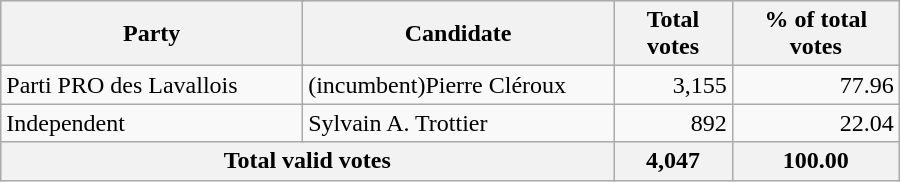<table style="width:600px;" class="wikitable">
<tr style="background-color:#E9E9E9">
<th colspan="2" style="width: 200px">Party</th>
<th colspan="1" style="width: 200px">Candidate</th>
<th align="right">Total votes</th>
<th align="right">% of total votes</th>
</tr>
<tr>
<td colspan="2" align="left">Parti PRO des Lavallois</td>
<td align="left">(incumbent)Pierre Cléroux</td>
<td align="right">3,155</td>
<td align="right">77.96</td>
</tr>
<tr>
<td colspan="2" align="left">Independent</td>
<td align="left">Sylvain A. Trottier</td>
<td align="right">892</td>
<td align="right">22.04</td>
</tr>
<tr bgcolor="#EEEEEE">
<th colspan="3"  align="left">Total valid votes</th>
<th align="right">4,047</th>
<th align="right">100.00</th>
</tr>
</table>
